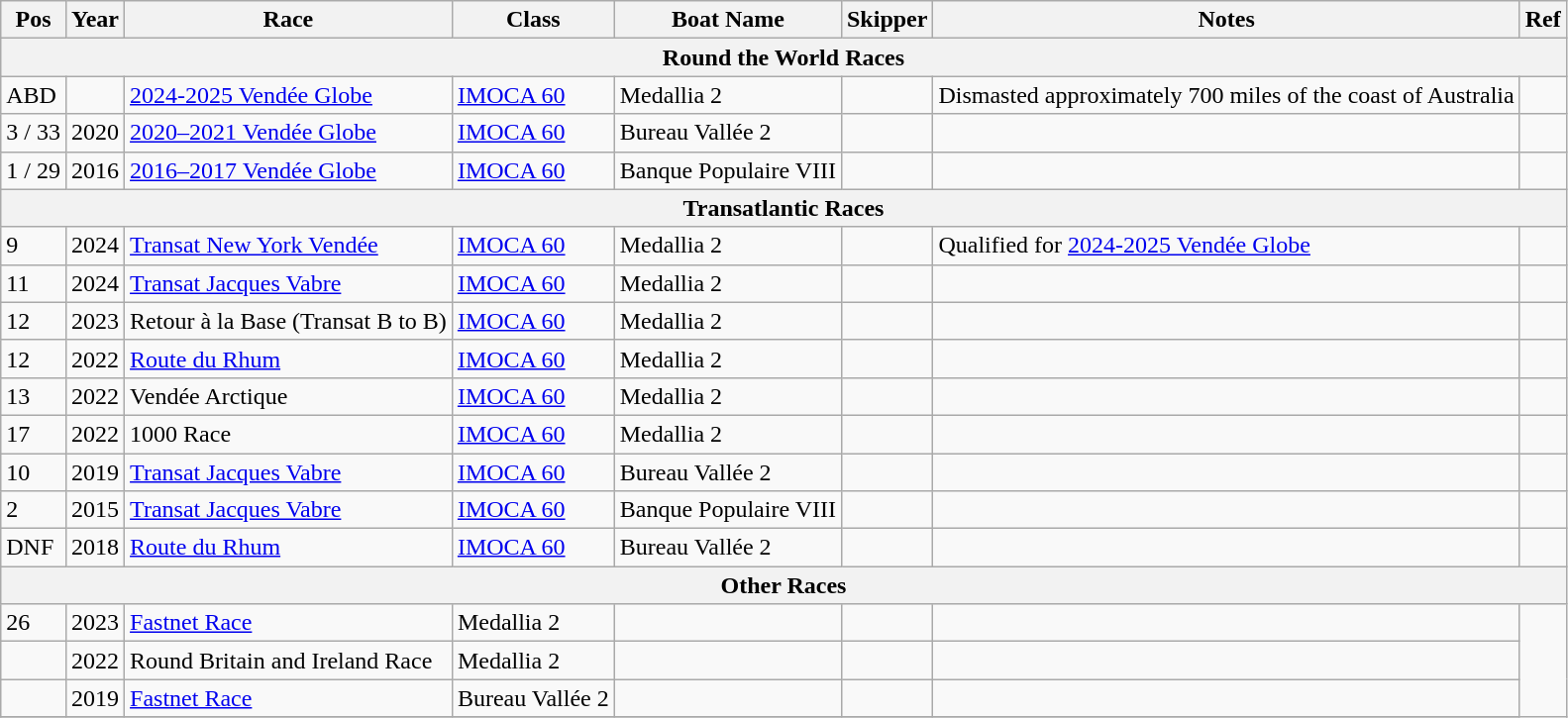<table class="wikitable sortable">
<tr>
<th>Pos</th>
<th>Year</th>
<th>Race</th>
<th>Class</th>
<th>Boat Name</th>
<th>Skipper</th>
<th>Notes</th>
<th>Ref</th>
</tr>
<tr>
<th colspan = 8><strong>Round the World Races</strong></th>
</tr>
<tr>
<td>ABD</td>
<td></td>
<td><a href='#'>2024-2025 Vendée Globe</a></td>
<td><a href='#'>IMOCA 60</a></td>
<td>Medallia 2</td>
<td></td>
<td>Dismasted approximately 700 miles of the coast of Australia</td>
<td></td>
</tr>
<tr>
<td>3 / 33</td>
<td>2020</td>
<td><a href='#'>2020–2021 Vendée Globe</a></td>
<td><a href='#'>IMOCA 60</a></td>
<td>Bureau Vallée 2</td>
<td></td>
<td></td>
<td></td>
</tr>
<tr>
<td>1 / 29</td>
<td>2016</td>
<td><a href='#'>2016–2017 Vendée Globe</a></td>
<td><a href='#'>IMOCA 60</a></td>
<td>Banque Populaire VIII</td>
<td></td>
<td></td>
<td></td>
</tr>
<tr>
<th colspan = 8><strong>Transatlantic Races</strong></th>
</tr>
<tr>
<td>9</td>
<td>2024</td>
<td><a href='#'>Transat New York Vendée</a></td>
<td><a href='#'>IMOCA 60</a></td>
<td>Medallia 2</td>
<td></td>
<td>Qualified for <a href='#'>2024-2025 Vendée Globe</a></td>
<td></td>
</tr>
<tr>
<td>11</td>
<td>2024</td>
<td><a href='#'>Transat Jacques Vabre</a></td>
<td><a href='#'>IMOCA 60</a></td>
<td>Medallia 2</td>
<td></td>
<td></td>
<td></td>
</tr>
<tr>
<td>12</td>
<td>2023</td>
<td>Retour à la Base (Transat B to B)</td>
<td><a href='#'>IMOCA 60</a></td>
<td>Medallia 2</td>
<td></td>
<td></td>
<td></td>
</tr>
<tr>
<td>12</td>
<td>2022</td>
<td><a href='#'>Route du Rhum</a></td>
<td><a href='#'>IMOCA 60</a></td>
<td>Medallia 2</td>
<td></td>
<td></td>
<td></td>
</tr>
<tr>
<td>13</td>
<td>2022</td>
<td>Vendée Arctique</td>
<td><a href='#'>IMOCA 60</a></td>
<td>Medallia 2</td>
<td></td>
<td></td>
<td></td>
</tr>
<tr>
<td>17</td>
<td>2022</td>
<td>1000 Race</td>
<td><a href='#'>IMOCA 60</a></td>
<td>Medallia 2</td>
<td></td>
<td></td>
<td></td>
</tr>
<tr>
<td>10</td>
<td>2019</td>
<td><a href='#'>Transat Jacques Vabre</a></td>
<td><a href='#'>IMOCA 60</a></td>
<td>Bureau Vallée 2</td>
<td> <br> </td>
<td></td>
<td></td>
</tr>
<tr>
<td>2</td>
<td>2015</td>
<td><a href='#'>Transat Jacques Vabre</a></td>
<td><a href='#'>IMOCA 60</a></td>
<td>Banque Populaire VIII</td>
<td>  <br> </td>
<td></td>
<td></td>
</tr>
<tr>
<td>DNF</td>
<td>2018</td>
<td><a href='#'>Route du Rhum</a></td>
<td><a href='#'>IMOCA 60</a></td>
<td>Bureau Vallée 2</td>
<td></td>
<td></td>
<td></td>
</tr>
<tr>
<th colspan = 8><strong>Other Races</strong></th>
</tr>
<tr>
<td>26</td>
<td>2023</td>
<td><a href='#'>Fastnet Race</a></td>
<td>Medallia 2</td>
<td></td>
<td></td>
<td></td>
</tr>
<tr>
<td></td>
<td>2022</td>
<td>Round Britain and Ireland Race</td>
<td>Medallia 2</td>
<td></td>
<td></td>
<td></td>
</tr>
<tr>
<td></td>
<td>2019</td>
<td><a href='#'>Fastnet Race</a></td>
<td>Bureau Vallée 2</td>
<td></td>
<td></td>
<td></td>
</tr>
<tr>
</tr>
</table>
